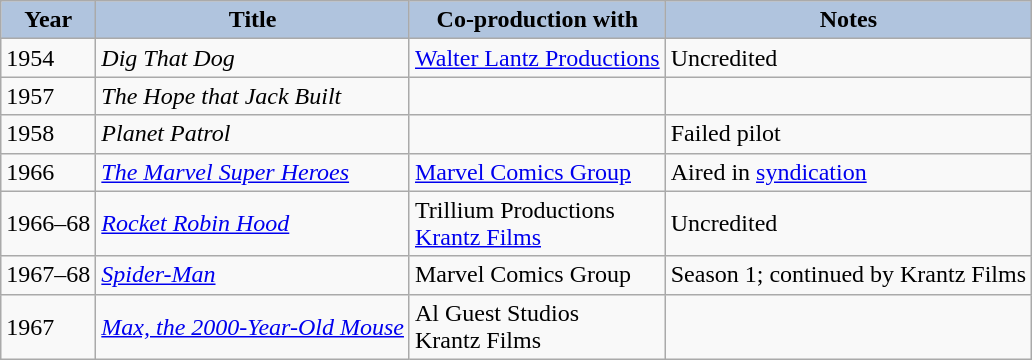<table class="wikitable sortable plainrowheaders" style="width=100%;">
<tr>
<th style="background:#b0c4de;">Year</th>
<th style="background:#b0c4de;">Title</th>
<th style="background:#b0c4de;">Co-production with</th>
<th style="background:#b0c4de;" class="unsortable">Notes</th>
</tr>
<tr>
<td>1954</td>
<td><em>Dig That Dog</em></td>
<td><a href='#'>Walter Lantz Productions</a></td>
<td>Uncredited</td>
</tr>
<tr>
<td>1957</td>
<td><em>The Hope that Jack Built</em></td>
<td></td>
<td></td>
</tr>
<tr>
<td>1958</td>
<td><em>Planet Patrol</em></td>
<td></td>
<td>Failed pilot</td>
</tr>
<tr>
<td>1966</td>
<td><em><a href='#'>The Marvel Super Heroes</a></em></td>
<td><a href='#'>Marvel Comics Group</a></td>
<td>Aired in <a href='#'>syndication</a></td>
</tr>
<tr>
<td>1966–68</td>
<td><em><a href='#'>Rocket Robin Hood</a></em></td>
<td>Trillium Productions<br><a href='#'>Krantz Films</a></td>
<td>Uncredited</td>
</tr>
<tr>
<td>1967–68</td>
<td><em><a href='#'>Spider-Man</a></em></td>
<td>Marvel Comics Group</td>
<td>Season 1; continued by Krantz Films</td>
</tr>
<tr>
<td>1967</td>
<td><em><a href='#'>Max, the 2000-Year-Old Mouse</a></em></td>
<td>Al Guest Studios<br>Krantz Films</td>
<td></td>
</tr>
</table>
